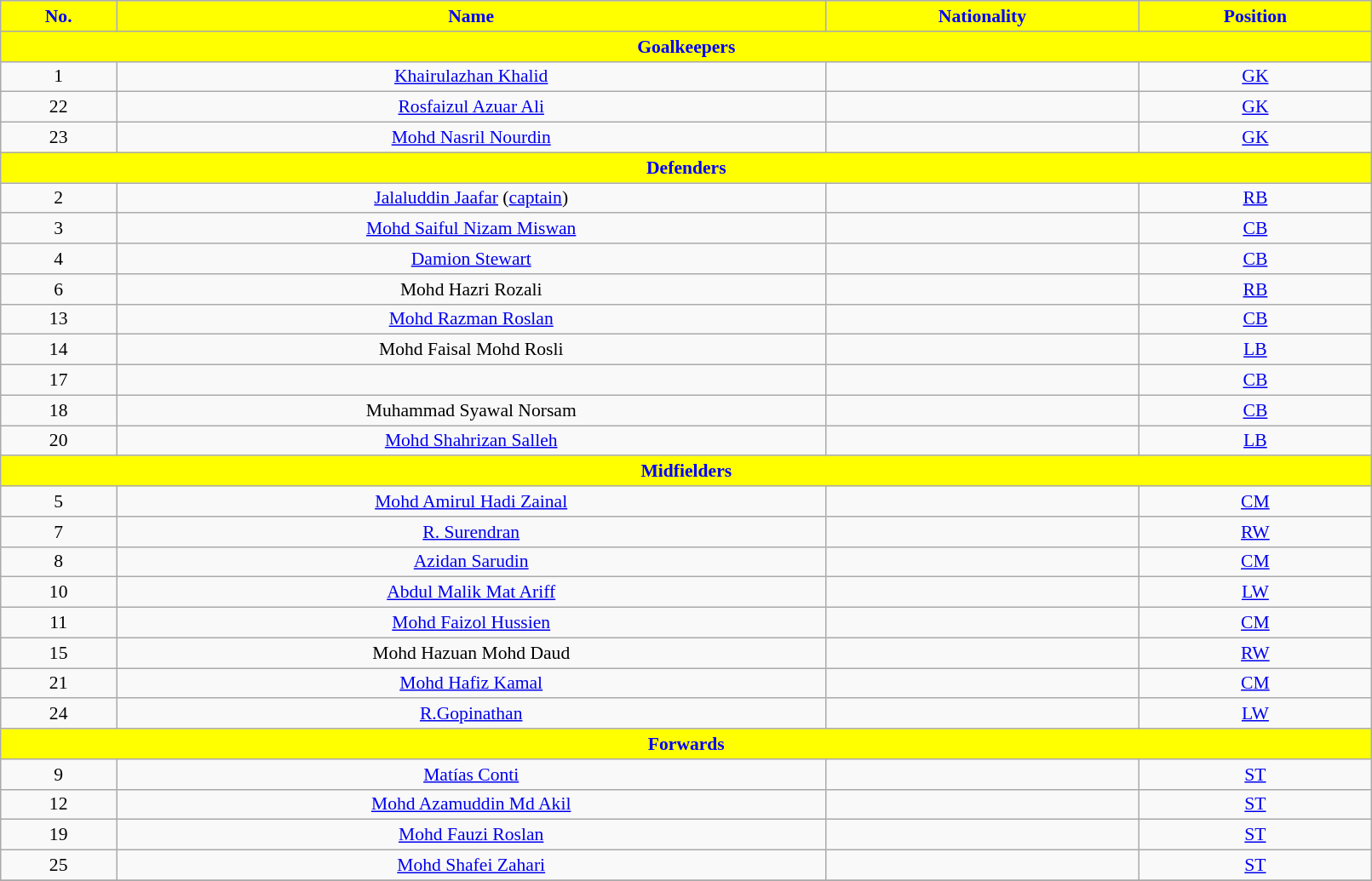<table class="wikitable"  style="text-align:center; font-size:90%; width:85%;">
<tr>
<th style="background:yellow; color:blue; text-align:center;">No.</th>
<th style="background:yellow; color:blue; text-align:center;">Name</th>
<th style="background:yellow; color:blue; text-align:center;">Nationality</th>
<th style="background:yellow; color:blue; text-align:center;">Position</th>
</tr>
<tr>
<th colspan="11"  style="background:yellow; color:blue; text-align:center;">Goalkeepers</th>
</tr>
<tr>
<td>1</td>
<td><a href='#'>Khairulazhan Khalid</a></td>
<td></td>
<td><a href='#'>GK</a></td>
</tr>
<tr>
<td>22</td>
<td><a href='#'>Rosfaizul Azuar Ali</a></td>
<td></td>
<td><a href='#'>GK</a></td>
</tr>
<tr>
<td>23</td>
<td><a href='#'>Mohd Nasril Nourdin</a></td>
<td></td>
<td><a href='#'>GK</a></td>
</tr>
<tr>
<th colspan="11"  style="background:yellow; color:blue; text-align:center;">Defenders</th>
</tr>
<tr>
<td>2</td>
<td><a href='#'>Jalaluddin Jaafar</a> (<a href='#'>captain</a>)</td>
<td></td>
<td><a href='#'>RB</a></td>
</tr>
<tr>
<td>3</td>
<td><a href='#'>Mohd Saiful Nizam Miswan</a></td>
<td></td>
<td><a href='#'>CB</a></td>
</tr>
<tr>
<td>4</td>
<td><a href='#'>Damion Stewart</a></td>
<td></td>
<td><a href='#'>CB</a></td>
</tr>
<tr>
<td>6</td>
<td>Mohd Hazri Rozali</td>
<td></td>
<td><a href='#'>RB</a></td>
</tr>
<tr>
<td>13</td>
<td><a href='#'>Mohd Razman Roslan</a></td>
<td></td>
<td><a href='#'>CB</a></td>
</tr>
<tr>
<td>14</td>
<td>Mohd Faisal Mohd Rosli</td>
<td></td>
<td><a href='#'>LB</a></td>
</tr>
<tr>
<td>17</td>
<td></td>
<td></td>
<td><a href='#'>CB</a></td>
</tr>
<tr>
<td>18</td>
<td>Muhammad Syawal Norsam</td>
<td></td>
<td><a href='#'>CB</a></td>
</tr>
<tr>
<td>20</td>
<td><a href='#'>Mohd Shahrizan Salleh</a></td>
<td></td>
<td><a href='#'>LB</a></td>
</tr>
<tr>
<th colspan="11"  style="background:yellow; color:blue; text-align:center;">Midfielders</th>
</tr>
<tr>
<td>5</td>
<td><a href='#'>Mohd Amirul Hadi Zainal</a></td>
<td></td>
<td><a href='#'>CM</a></td>
</tr>
<tr>
<td>7</td>
<td><a href='#'>R. Surendran</a></td>
<td></td>
<td><a href='#'>RW</a></td>
</tr>
<tr>
<td>8</td>
<td><a href='#'>Azidan Sarudin</a></td>
<td></td>
<td><a href='#'>CM</a></td>
</tr>
<tr>
<td>10</td>
<td><a href='#'>Abdul Malik Mat Ariff</a></td>
<td></td>
<td><a href='#'>LW</a></td>
</tr>
<tr>
<td>11</td>
<td><a href='#'>Mohd Faizol Hussien</a></td>
<td></td>
<td><a href='#'>CM</a></td>
</tr>
<tr>
<td>15</td>
<td>Mohd Hazuan Mohd Daud</td>
<td></td>
<td><a href='#'>RW</a></td>
</tr>
<tr>
<td>21</td>
<td><a href='#'>Mohd Hafiz Kamal</a></td>
<td></td>
<td><a href='#'>CM</a></td>
</tr>
<tr>
<td>24</td>
<td><a href='#'>R.Gopinathan</a></td>
<td></td>
<td><a href='#'>LW</a></td>
</tr>
<tr>
<th colspan="11"  style="background:yellow; color:blue; text-align:center;">Forwards</th>
</tr>
<tr>
<td>9</td>
<td><a href='#'>Matías Conti</a></td>
<td></td>
<td><a href='#'>ST</a></td>
</tr>
<tr>
<td>12</td>
<td><a href='#'>Mohd Azamuddin Md Akil</a></td>
<td></td>
<td><a href='#'>ST</a></td>
</tr>
<tr>
<td>19</td>
<td><a href='#'>Mohd Fauzi Roslan</a></td>
<td></td>
<td><a href='#'>ST</a></td>
</tr>
<tr>
<td>25</td>
<td><a href='#'>Mohd Shafei Zahari</a></td>
<td></td>
<td><a href='#'>ST</a></td>
</tr>
<tr>
</tr>
</table>
